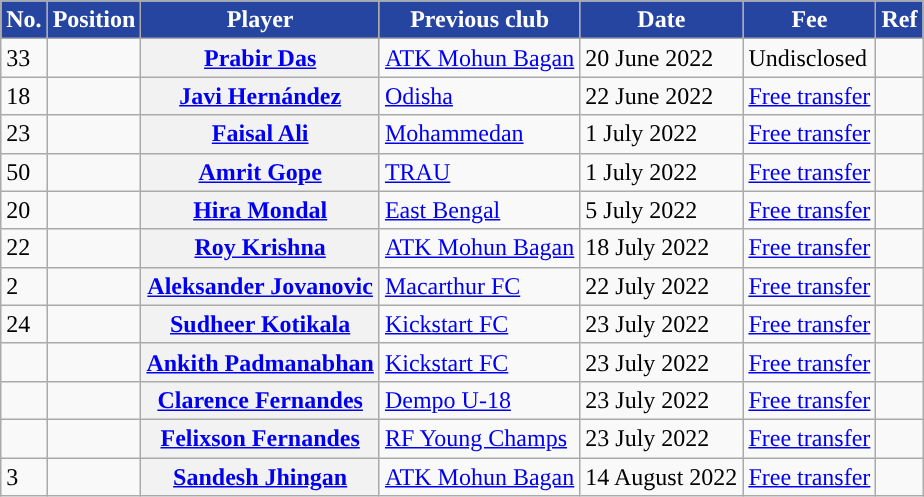<table class="wikitable plainrowheaders" style="text-align:center; text-align:left">
<tr>
<th style="background:#2545A0; color:#FFFFFF; ">No.</th>
<th scope="col" style="background:#2545A0; color:#FFFFFF; ">Position</th>
<th scope="col" style="background:#2545A0; color:#FFFFFF; ">Player</th>
<th scope="col" style="background:#2545A0; color:#FFFFFF; ">Previous club</th>
<th scope="col" style="background:#2545A0; color:#FFFFFF; ">Date</th>
<th scope="col" style="background:#2545A0; color:#FFFFFF; ">Fee</th>
<th scope="col" style="background:#2545A0; color:#FFFFFF; ">Ref</th>
</tr>
<tr>
<td>33</td>
<td></td>
<th scope="row"> <a href='#'>Prabir Das</a></th>
<td><a href='#'>ATK Mohun Bagan</a></td>
<td>20 June 2022</td>
<td>Undisclosed</td>
<td></td>
</tr>
<tr>
<td>18</td>
<td></td>
<th scope="row"> <a href='#'>Javi Hernández</a></th>
<td><a href='#'>Odisha</a></td>
<td>22 June 2022</td>
<td><a href='#'>Free transfer</a></td>
<td></td>
</tr>
<tr>
<td>23</td>
<td></td>
<th scope="row"> <a href='#'>Faisal Ali</a></th>
<td><a href='#'>Mohammedan</a></td>
<td>1 July 2022</td>
<td><a href='#'>Free transfer</a></td>
<td></td>
</tr>
<tr>
<td>50</td>
<td></td>
<th scope="row"> <a href='#'>Amrit Gope</a></th>
<td><a href='#'>TRAU</a></td>
<td>1 July 2022</td>
<td><a href='#'>Free transfer</a></td>
<td></td>
</tr>
<tr>
<td>20</td>
<td></td>
<th scope="row"> <a href='#'>Hira Mondal</a></th>
<td><a href='#'>East Bengal</a></td>
<td>5 July 2022</td>
<td><a href='#'>Free transfer</a></td>
<td></td>
</tr>
<tr>
<td>22</td>
<td></td>
<th scope="row"> <a href='#'>Roy Krishna</a></th>
<td><a href='#'>ATK Mohun Bagan</a></td>
<td>18 July 2022</td>
<td><a href='#'>Free transfer</a></td>
<td></td>
</tr>
<tr>
<td>2</td>
<td></td>
<th scope="row">  <a href='#'>Aleksander Jovanovic</a></th>
<td> <a href='#'>Macarthur FC</a></td>
<td>22 July 2022</td>
<td><a href='#'>Free transfer</a></td>
<td></td>
</tr>
<tr>
<td>24</td>
<td></td>
<th scope="row"> <a href='#'>Sudheer Kotikala</a></th>
<td><a href='#'>Kickstart FC</a></td>
<td>23 July 2022</td>
<td><a href='#'>Free transfer</a></td>
<td></td>
</tr>
<tr>
<td></td>
<td></td>
<th scope="row"> <a href='#'>Ankith Padmanabhan</a></th>
<td><a href='#'>Kickstart FC</a></td>
<td>23 July 2022</td>
<td><a href='#'>Free transfer</a></td>
<td></td>
</tr>
<tr>
<td></td>
<td></td>
<th scope="row"> <a href='#'>Clarence Fernandes</a></th>
<td><a href='#'>Dempo U-18</a></td>
<td>23 July 2022</td>
<td><a href='#'>Free transfer</a></td>
<td></td>
</tr>
<tr>
<td></td>
<td></td>
<th scope="row"> <a href='#'>Felixson Fernandes</a></th>
<td><a href='#'>RF Young Champs</a></td>
<td>23 July 2022</td>
<td><a href='#'>Free transfer</a></td>
<td></td>
</tr>
<tr>
<td>3</td>
<td></td>
<th scope="row"> <a href='#'>Sandesh Jhingan</a></th>
<td><a href='#'>ATK Mohun Bagan</a></td>
<td>14 August 2022</td>
<td><a href='#'>Free transfer</a></td>
<td></td>
</tr>
</table>
